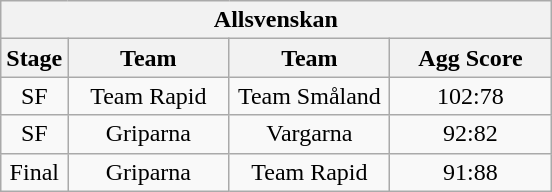<table class="wikitable">
<tr>
<th colspan="4">Allsvenskan</th>
</tr>
<tr>
<th width=20>Stage</th>
<th width=100>Team</th>
<th width=100>Team</th>
<th width=100>Agg Score</th>
</tr>
<tr align=center>
<td>SF</td>
<td>Team Rapid</td>
<td>Team Småland</td>
<td>102:78</td>
</tr>
<tr align=center>
<td>SF</td>
<td>Griparna</td>
<td>Vargarna</td>
<td>92:82</td>
</tr>
<tr align=center>
<td>Final</td>
<td>Griparna</td>
<td>Team Rapid</td>
<td>91:88</td>
</tr>
</table>
